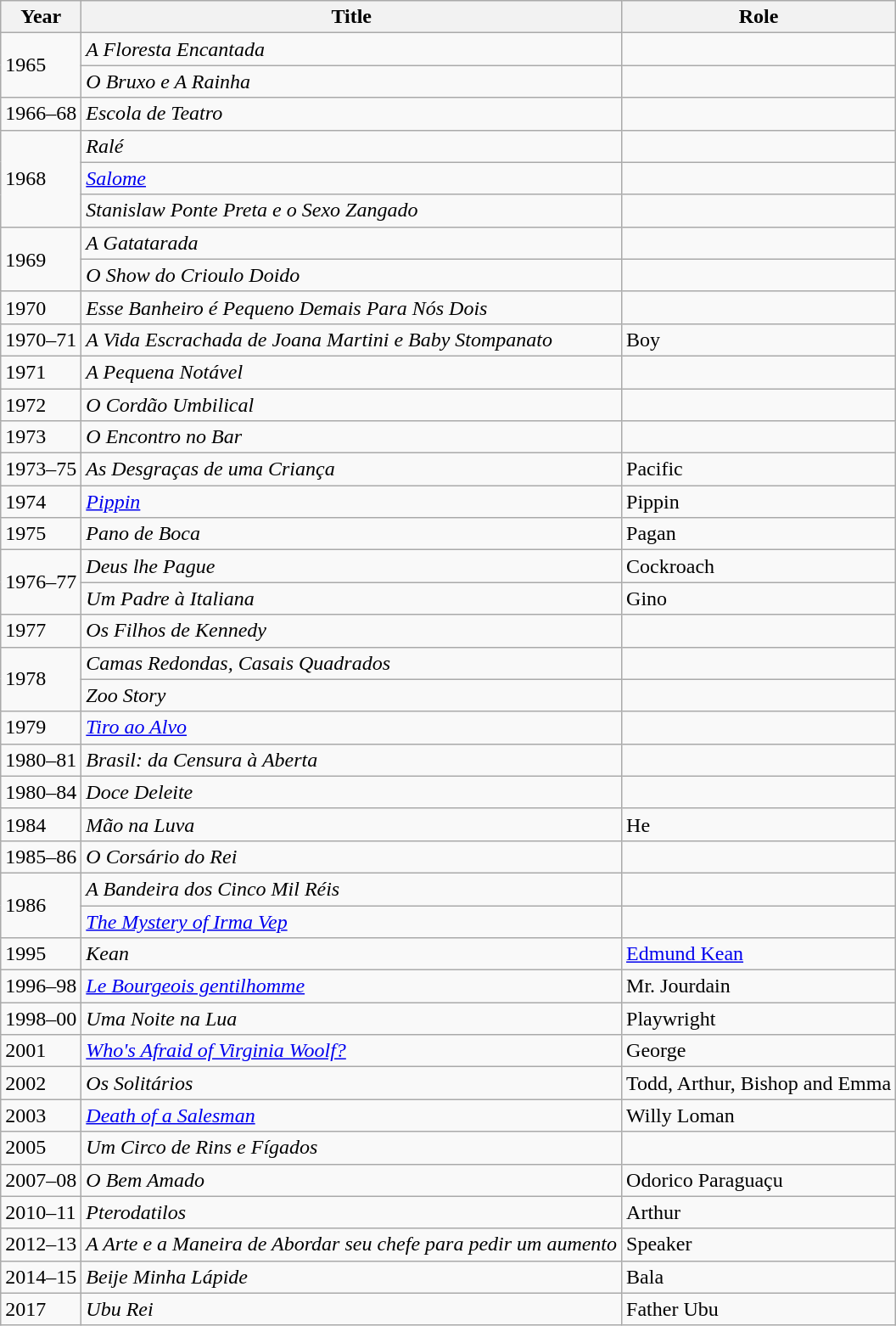<table class="wikitable">
<tr>
<th>Year</th>
<th>Title</th>
<th>Role</th>
</tr>
<tr>
<td rowspan="2">1965</td>
<td><em>A Floresta Encantada</em></td>
<td></td>
</tr>
<tr>
<td><em>O Bruxo e A Rainha</em></td>
<td></td>
</tr>
<tr>
<td>1966–68</td>
<td><em>Escola de Teatro</em></td>
<td></td>
</tr>
<tr>
<td rowspan="3">1968</td>
<td><em>Ralé</em></td>
<td></td>
</tr>
<tr>
<td><em><a href='#'>Salome</a></em></td>
<td></td>
</tr>
<tr>
<td><em>Stanislaw Ponte Preta e o Sexo Zangado</em></td>
<td></td>
</tr>
<tr>
<td rowspan="2">1969</td>
<td><em>A Gatatarada</em></td>
<td></td>
</tr>
<tr>
<td><em>O Show do Crioulo Doido</em></td>
<td></td>
</tr>
<tr>
<td>1970</td>
<td><em>Esse Banheiro é Pequeno Demais Para Nós Dois</em></td>
<td></td>
</tr>
<tr>
<td>1970–71</td>
<td><em>A Vida Escrachada de Joana Martini e Baby Stompanato</em></td>
<td>Boy</td>
</tr>
<tr>
<td>1971</td>
<td><em>A Pequena Notável</em></td>
<td></td>
</tr>
<tr>
<td>1972</td>
<td><em>O Cordão Umbilical</em></td>
<td></td>
</tr>
<tr>
<td>1973</td>
<td><em>O Encontro no Bar</em></td>
<td></td>
</tr>
<tr>
<td>1973–75</td>
<td><em>As Desgraças de uma Criança</em></td>
<td>Pacific</td>
</tr>
<tr>
<td>1974</td>
<td><em><a href='#'>Pippin</a></em></td>
<td>Pippin</td>
</tr>
<tr>
<td>1975</td>
<td><em>Pano de Boca</em></td>
<td>Pagan</td>
</tr>
<tr>
<td rowspan="2">1976–77</td>
<td><em>Deus lhe Pague</em></td>
<td>Cockroach</td>
</tr>
<tr>
<td><em>Um Padre à Italiana</em></td>
<td>Gino</td>
</tr>
<tr>
<td>1977</td>
<td><em>Os Filhos de Kennedy</em></td>
<td></td>
</tr>
<tr>
<td rowspan="2">1978</td>
<td><em>Camas Redondas, Casais Quadrados</em></td>
<td></td>
</tr>
<tr>
<td><em>Zoo Story</em></td>
<td></td>
</tr>
<tr>
<td>1979</td>
<td><em><a href='#'>Tiro ao Alvo</a></em></td>
<td></td>
</tr>
<tr>
<td>1980–81</td>
<td><em>Brasil: da Censura à Aberta</em></td>
<td></td>
</tr>
<tr>
<td>1980–84</td>
<td><em>Doce Deleite</em></td>
<td></td>
</tr>
<tr>
<td>1984</td>
<td><em>Mão na Luva</em></td>
<td>He</td>
</tr>
<tr>
<td>1985–86</td>
<td><em>O Corsário do Rei</em></td>
<td></td>
</tr>
<tr>
<td rowspan="2">1986</td>
<td><em>A Bandeira dos Cinco Mil Réis</em></td>
<td></td>
</tr>
<tr>
<td><em><a href='#'>The Mystery of Irma Vep</a></em></td>
<td></td>
</tr>
<tr>
<td>1995</td>
<td><em>Kean</em></td>
<td><a href='#'>Edmund Kean</a></td>
</tr>
<tr>
<td>1996–98</td>
<td><em><a href='#'>Le Bourgeois gentilhomme</a></em></td>
<td>Mr. Jourdain</td>
</tr>
<tr>
<td>1998–00</td>
<td><em>Uma Noite na Lua</em></td>
<td>Playwright</td>
</tr>
<tr>
<td>2001</td>
<td><em><a href='#'>Who's Afraid of Virginia Woolf?</a></em></td>
<td>George</td>
</tr>
<tr>
<td>2002</td>
<td><em>Os Solitários</em></td>
<td>Todd, Arthur, Bishop and Emma</td>
</tr>
<tr>
<td>2003</td>
<td><em><a href='#'>Death of a Salesman</a></em></td>
<td>Willy Loman</td>
</tr>
<tr>
<td>2005</td>
<td><em>Um Circo de Rins e Fígados</em></td>
<td></td>
</tr>
<tr>
<td>2007–08</td>
<td><em>O Bem Amado</em></td>
<td>Odorico Paraguaçu</td>
</tr>
<tr>
<td>2010–11</td>
<td><em>Pterodatilos</em></td>
<td>Arthur</td>
</tr>
<tr>
<td>2012–13</td>
<td><em>A Arte e a Maneira de Abordar seu chefe para pedir um aumento</em></td>
<td>Speaker</td>
</tr>
<tr>
<td>2014–15</td>
<td><em>Beije Minha Lápide</em></td>
<td>Bala</td>
</tr>
<tr>
<td>2017</td>
<td><em>Ubu Rei</em></td>
<td>Father Ubu</td>
</tr>
</table>
